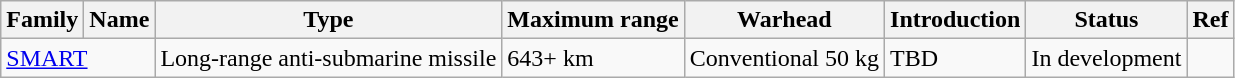<table class="wikitable sortable" style="text-align:centre">
<tr>
<th>Family</th>
<th>Name</th>
<th>Type</th>
<th>Maximum range</th>
<th>Warhead</th>
<th>Introduction</th>
<th>Status</th>
<th>Ref</th>
</tr>
<tr>
<td colspan="2"><a href='#'>SMART</a></td>
<td>Long-range anti-submarine missile</td>
<td>643+ km</td>
<td>Conventional 50 kg</td>
<td>TBD</td>
<td>In development</td>
<td></td>
</tr>
</table>
